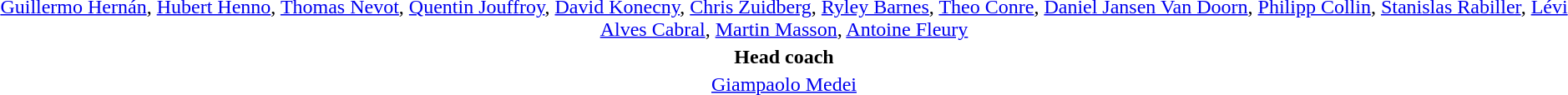<table style="text-align: center; margin-top: 2em; margin-left: auto; margin-right: auto">
<tr>
<td><a href='#'>Guillermo Hernán</a>, <a href='#'>Hubert Henno</a>, <a href='#'>Thomas Nevot</a>, <a href='#'>Quentin Jouffroy</a>, <a href='#'>David Konecny</a>, <a href='#'>Chris Zuidberg</a>, <a href='#'>Ryley Barnes</a>, <a href='#'>Theo Conre</a>, <a href='#'>Daniel Jansen Van Doorn</a>, <a href='#'>Philipp Collin</a>, <a href='#'>Stanislas Rabiller</a>, <a href='#'>Lévi Alves Cabral</a>, <a href='#'>Martin Masson</a>, <a href='#'>Antoine Fleury</a></td>
</tr>
<tr>
<td><strong>Head coach</strong></td>
</tr>
<tr>
<td><a href='#'>Giampaolo Medei</a></td>
</tr>
</table>
